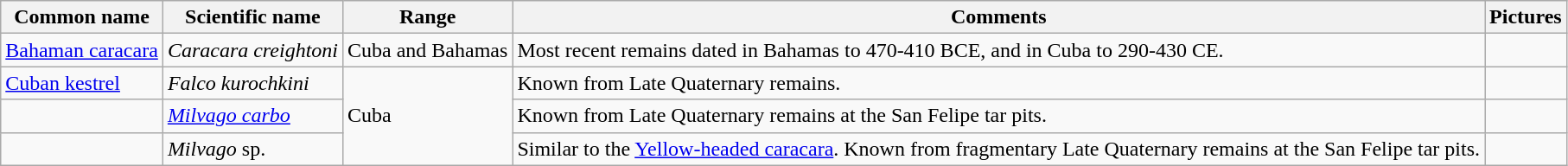<table class="wikitable sortable">
<tr>
<th>Common name</th>
<th>Scientific name</th>
<th>Range</th>
<th class="unsortable">Comments</th>
<th>Pictures</th>
</tr>
<tr>
<td><a href='#'>Bahaman caracara</a></td>
<td><em>Caracara creightoni</em></td>
<td>Cuba and Bahamas</td>
<td>Most recent remains dated in Bahamas to 470-410 BCE, and in Cuba to 290-430 CE.</td>
<td></td>
</tr>
<tr>
<td><a href='#'>Cuban kestrel</a></td>
<td><em>Falco kurochkini</em></td>
<td rowspan="3">Cuba</td>
<td>Known from Late Quaternary remains.</td>
<td></td>
</tr>
<tr>
<td></td>
<td><em><a href='#'>Milvago carbo</a></em></td>
<td>Known from Late Quaternary remains at the San Felipe tar pits.</td>
<td></td>
</tr>
<tr>
<td></td>
<td><em>Milvago</em> sp.</td>
<td>Similar to the <a href='#'>Yellow-headed caracara</a>. Known from fragmentary Late Quaternary remains at the San Felipe tar pits.</td>
<td></td>
</tr>
</table>
